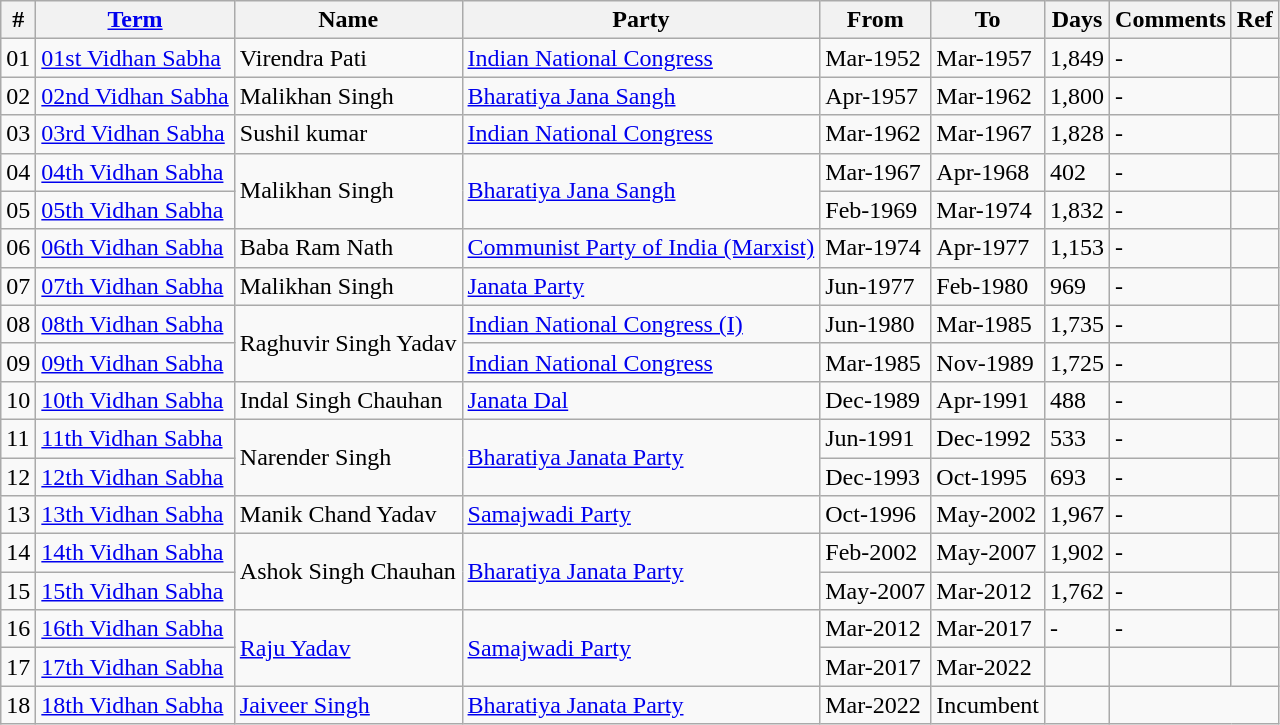<table class="wikitable sortable">
<tr>
<th>#</th>
<th><a href='#'>Term</a></th>
<th>Name</th>
<th>Party</th>
<th>From</th>
<th>To</th>
<th>Days</th>
<th>Comments</th>
<th>Ref</th>
</tr>
<tr>
<td>01</td>
<td><a href='#'>01st Vidhan Sabha</a></td>
<td>Virendra Pati</td>
<td><a href='#'>Indian National Congress</a></td>
<td>Mar-1952</td>
<td>Mar-1957</td>
<td>1,849</td>
<td>-</td>
<td></td>
</tr>
<tr>
<td>02</td>
<td><a href='#'>02nd Vidhan Sabha</a></td>
<td>Malikhan Singh</td>
<td><a href='#'>Bharatiya Jana Sangh</a></td>
<td>Apr-1957</td>
<td>Mar-1962</td>
<td>1,800</td>
<td>-</td>
<td></td>
</tr>
<tr>
<td>03</td>
<td><a href='#'>03rd Vidhan Sabha</a></td>
<td>Sushil kumar</td>
<td><a href='#'>Indian National Congress</a></td>
<td>Mar-1962</td>
<td>Mar-1967</td>
<td>1,828</td>
<td>-</td>
<td></td>
</tr>
<tr>
<td>04</td>
<td><a href='#'>04th Vidhan Sabha</a></td>
<td rowspan="2">Malikhan Singh</td>
<td rowspan="2"><a href='#'>Bharatiya Jana Sangh</a></td>
<td>Mar-1967</td>
<td>Apr-1968</td>
<td>402</td>
<td>-</td>
<td></td>
</tr>
<tr>
<td>05</td>
<td><a href='#'>05th Vidhan Sabha</a></td>
<td>Feb-1969</td>
<td>Mar-1974</td>
<td>1,832</td>
<td>-</td>
<td></td>
</tr>
<tr>
<td>06</td>
<td><a href='#'>06th Vidhan Sabha</a></td>
<td>Baba Ram Nath</td>
<td><a href='#'>Communist Party of India (Marxist)</a></td>
<td>Mar-1974</td>
<td>Apr-1977</td>
<td>1,153</td>
<td>-</td>
<td></td>
</tr>
<tr>
<td>07</td>
<td><a href='#'>07th Vidhan Sabha</a></td>
<td>Malikhan Singh</td>
<td><a href='#'>Janata Party</a></td>
<td>Jun-1977</td>
<td>Feb-1980</td>
<td>969</td>
<td>-</td>
<td></td>
</tr>
<tr>
<td>08</td>
<td><a href='#'>08th Vidhan Sabha</a></td>
<td rowspan="2">Raghuvir Singh Yadav</td>
<td><a href='#'>Indian National Congress (I)</a></td>
<td>Jun-1980</td>
<td>Mar-1985</td>
<td>1,735</td>
<td>-</td>
<td></td>
</tr>
<tr>
<td>09</td>
<td><a href='#'>09th Vidhan Sabha</a></td>
<td><a href='#'>Indian National Congress</a></td>
<td>Mar-1985</td>
<td>Nov-1989</td>
<td>1,725</td>
<td>-</td>
<td></td>
</tr>
<tr>
<td>10</td>
<td><a href='#'>10th Vidhan Sabha</a></td>
<td>Indal Singh Chauhan</td>
<td><a href='#'>Janata Dal</a></td>
<td>Dec-1989</td>
<td>Apr-1991</td>
<td>488</td>
<td>-</td>
<td></td>
</tr>
<tr>
<td>11</td>
<td><a href='#'>11th Vidhan Sabha</a></td>
<td rowspan="2">Narender Singh</td>
<td rowspan="2"><a href='#'>Bharatiya Janata Party</a></td>
<td>Jun-1991</td>
<td>Dec-1992</td>
<td>533</td>
<td>-</td>
<td></td>
</tr>
<tr>
<td>12</td>
<td><a href='#'>12th Vidhan Sabha</a></td>
<td>Dec-1993</td>
<td>Oct-1995</td>
<td>693</td>
<td>-</td>
<td></td>
</tr>
<tr>
<td>13</td>
<td><a href='#'>13th Vidhan Sabha</a></td>
<td>Manik Chand Yadav</td>
<td><a href='#'>Samajwadi Party</a></td>
<td>Oct-1996</td>
<td>May-2002</td>
<td>1,967</td>
<td>-</td>
<td></td>
</tr>
<tr>
<td>14</td>
<td><a href='#'>14th Vidhan Sabha</a></td>
<td rowspan="2">Ashok Singh Chauhan</td>
<td rowspan="2"><a href='#'>Bharatiya Janata Party</a></td>
<td>Feb-2002</td>
<td>May-2007</td>
<td>1,902</td>
<td>-</td>
<td></td>
</tr>
<tr>
<td>15</td>
<td><a href='#'>15th Vidhan Sabha</a></td>
<td>May-2007</td>
<td>Mar-2012</td>
<td>1,762</td>
<td>-</td>
<td></td>
</tr>
<tr>
<td>16</td>
<td><a href='#'>16th Vidhan Sabha</a></td>
<td rowspan="2"><a href='#'>Raju Yadav</a></td>
<td rowspan="2"><a href='#'>Samajwadi Party</a></td>
<td>Mar-2012</td>
<td>Mar-2017</td>
<td>-</td>
<td>-</td>
<td></td>
</tr>
<tr>
<td>17</td>
<td><a href='#'>17th Vidhan Sabha</a></td>
<td>Mar-2017</td>
<td>Mar-2022</td>
<td></td>
<td></td>
<td></td>
</tr>
<tr>
<td>18</td>
<td><a href='#'>18th Vidhan Sabha</a></td>
<td><a href='#'>Jaiveer Singh</a></td>
<td><a href='#'>Bharatiya Janata Party</a></td>
<td>Mar-2022</td>
<td>Incumbent</td>
<td></td>
</tr>
</table>
